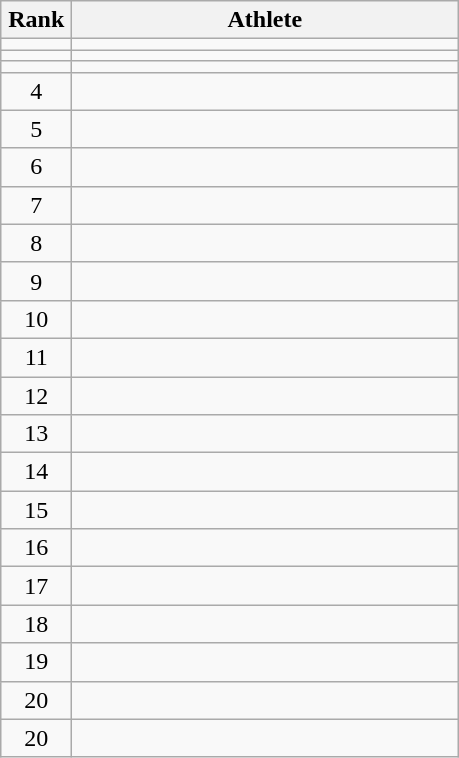<table class="wikitable" style="text-align: center;">
<tr>
<th width=40>Rank</th>
<th width=250>Athlete</th>
</tr>
<tr>
<td></td>
<td align="left"></td>
</tr>
<tr>
<td></td>
<td align="left"></td>
</tr>
<tr>
<td></td>
<td align="left"></td>
</tr>
<tr>
<td>4</td>
<td align="left"></td>
</tr>
<tr>
<td>5</td>
<td align="left"></td>
</tr>
<tr>
<td>6</td>
<td align="left"></td>
</tr>
<tr>
<td>7</td>
<td align="left"></td>
</tr>
<tr>
<td>8</td>
<td align="left"></td>
</tr>
<tr>
<td>9</td>
<td align="left"></td>
</tr>
<tr>
<td>10</td>
<td align="left"></td>
</tr>
<tr>
<td>11</td>
<td align="left"></td>
</tr>
<tr>
<td>12</td>
<td align="left"></td>
</tr>
<tr>
<td>13</td>
<td align="left"></td>
</tr>
<tr>
<td>14</td>
<td align="left"></td>
</tr>
<tr>
<td>15</td>
<td align="left"></td>
</tr>
<tr>
<td>16</td>
<td align="left"></td>
</tr>
<tr>
<td>17</td>
<td align="left"></td>
</tr>
<tr>
<td>18</td>
<td align="left"></td>
</tr>
<tr>
<td>19</td>
<td align="left"></td>
</tr>
<tr>
<td>20</td>
<td align="left"></td>
</tr>
<tr>
<td>20</td>
<td align="left"></td>
</tr>
</table>
